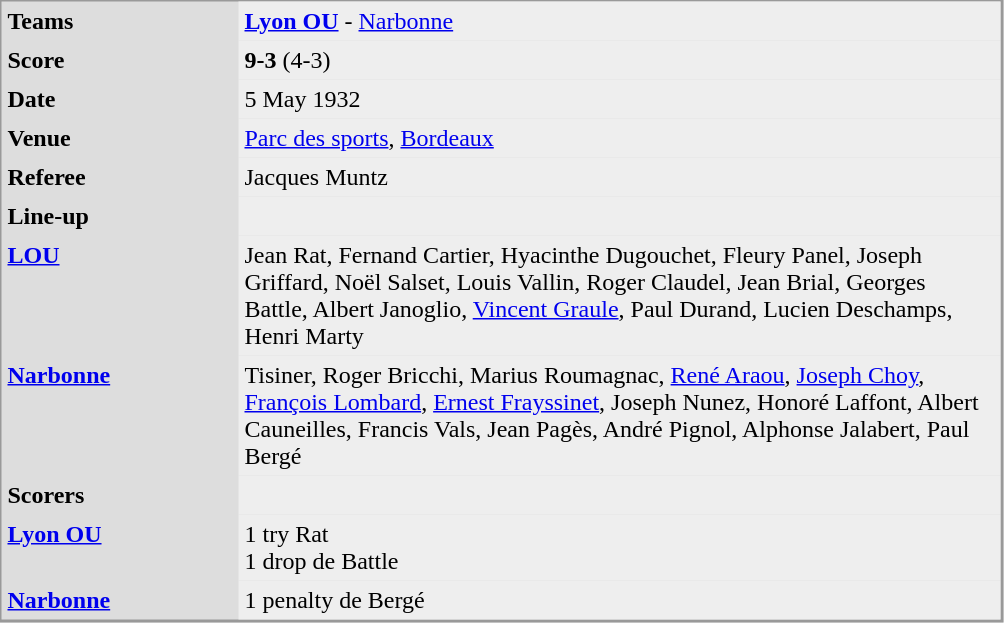<table align="left" cellpadding="4" cellspacing="0"  style="margin: 0 0 0 0; border: 1px solid #999; border-right-width: 2px; border-bottom-width: 2px; background-color: #DDDDDD">
<tr>
<td width="150" valign="top"><strong>Teams</strong></td>
<td width="500" bgcolor=#EEEEEE><strong><a href='#'>Lyon OU</a></strong> - <a href='#'>Narbonne</a></td>
</tr>
<tr>
<td valign="top"><strong>Score</strong></td>
<td bgcolor=#EEEEEE><strong>9-3</strong> (4-3)</td>
</tr>
<tr>
<td valign="top"><strong>Date</strong></td>
<td bgcolor=#EEEEEE>5 May 1932</td>
</tr>
<tr>
<td valign="top"><strong>Venue</strong></td>
<td bgcolor=#EEEEEE><a href='#'>Parc des sports</a>,  <a href='#'>Bordeaux</a></td>
</tr>
<tr>
<td valign="top"><strong>Referee</strong></td>
<td bgcolor=#EEEEEE>Jacques Muntz</td>
</tr>
<tr>
<td valign="top"><strong>Line-up</strong></td>
<td bgcolor=#EEEEEE></td>
</tr>
<tr>
<td valign="top"><strong><a href='#'>LOU</a> </strong></td>
<td bgcolor=#EEEEEE>Jean Rat, Fernand Cartier, Hyacinthe Dugouchet, Fleury Panel, Joseph Griffard, Noël Salset, Louis Vallin, Roger Claudel, Jean Brial, Georges Battle, Albert Janoglio, <a href='#'>Vincent Graule</a>, Paul Durand, Lucien Deschamps, Henri Marty</td>
</tr>
<tr>
<td valign="top"><strong><a href='#'>Narbonne</a> </strong></td>
<td bgcolor=#EEEEEE>Tisiner, Roger Bricchi, Marius Roumagnac, <a href='#'>René Araou</a>, <a href='#'>Joseph Choy</a>, <a href='#'>François Lombard</a>, <a href='#'>Ernest Frayssinet</a>, Joseph Nunez, Honoré Laffont, Albert Cauneilles, Francis Vals, Jean Pagès, André Pignol, Alphonse Jalabert, Paul Bergé</td>
</tr>
<tr>
<td valign="top"><strong>Scorers</strong></td>
<td bgcolor=#EEEEEE></td>
</tr>
<tr>
<td valign="top"><strong><a href='#'>Lyon OU</a>  </strong></td>
<td bgcolor=#EEEEEE>1 try Rat<br>1 drop de Battle</td>
</tr>
<tr>
<td valign="top"><strong><a href='#'>Narbonne</a> </strong></td>
<td bgcolor=#EEEEEE>1 penalty de Bergé</td>
</tr>
</table>
